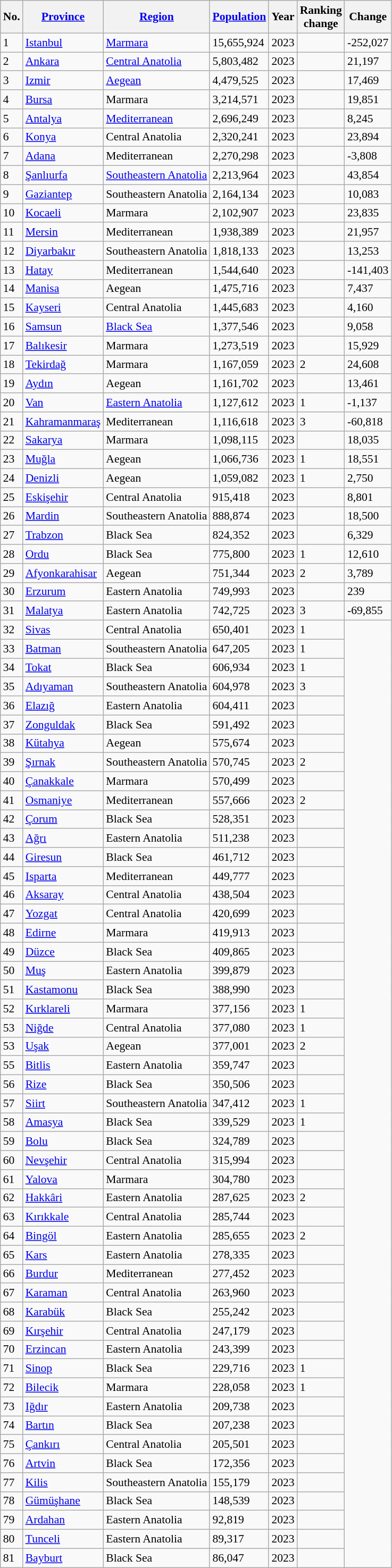<table class="wikitable sortable" style="font-size:90%;">
<tr>
<th>No.</th>
<th><a href='#'>Province</a></th>
<th><a href='#'>Region</a></th>
<th><a href='#'>Population</a></th>
<th>Year</th>
<th>Ranking<br>change<br></th>
<th>Change</th>
</tr>
<tr>
<td>1</td>
<td><a href='#'>Istanbul</a></td>
<td><a href='#'>Marmara</a></td>
<td>15,655,924</td>
<td>2023</td>
<td></td>
<td> -252,027</td>
</tr>
<tr>
<td>2</td>
<td><a href='#'>Ankara</a></td>
<td><a href='#'>Central Anatolia</a></td>
<td>5,803,482</td>
<td>2023</td>
<td></td>
<td> 21,197</td>
</tr>
<tr>
<td>3</td>
<td><a href='#'>Izmir</a></td>
<td><a href='#'>Aegean</a></td>
<td>4,479,525</td>
<td>2023</td>
<td></td>
<td> 17,469</td>
</tr>
<tr>
<td>4</td>
<td><a href='#'>Bursa</a></td>
<td>Marmara</td>
<td>3,214,571</td>
<td>2023</td>
<td></td>
<td> 19,851</td>
</tr>
<tr>
<td>5</td>
<td><a href='#'>Antalya</a></td>
<td><a href='#'>Mediterranean</a></td>
<td>2,696,249</td>
<td>2023</td>
<td></td>
<td> 8,245</td>
</tr>
<tr>
<td>6</td>
<td><a href='#'>Konya</a></td>
<td>Central Anatolia</td>
<td>2,320,241</td>
<td>2023</td>
<td></td>
<td> 23,894</td>
</tr>
<tr>
<td>7</td>
<td><a href='#'>Adana</a></td>
<td>Mediterranean</td>
<td>2,270,298</td>
<td>2023</td>
<td></td>
<td> -3,808</td>
</tr>
<tr>
<td>8</td>
<td><a href='#'>Şanlıurfa</a></td>
<td><a href='#'>Southeastern Anatolia</a></td>
<td>2,213,964</td>
<td>2023</td>
<td></td>
<td> 43,854</td>
</tr>
<tr>
<td>9</td>
<td><a href='#'>Gaziantep</a></td>
<td>Southeastern Anatolia</td>
<td>2,164,134</td>
<td>2023</td>
<td></td>
<td> 10,083</td>
</tr>
<tr>
<td>10</td>
<td><a href='#'>Kocaeli</a></td>
<td>Marmara</td>
<td>2,102,907</td>
<td>2023</td>
<td></td>
<td> 23,835</td>
</tr>
<tr>
<td>11</td>
<td><a href='#'>Mersin</a></td>
<td>Mediterranean</td>
<td>1,938,389</td>
<td>2023</td>
<td></td>
<td> 21,957</td>
</tr>
<tr>
<td>12</td>
<td><a href='#'>Diyarbakır</a></td>
<td>Southeastern Anatolia</td>
<td>1,818,133</td>
<td>2023</td>
<td></td>
<td> 13,253</td>
</tr>
<tr>
<td>13</td>
<td><a href='#'>Hatay</a></td>
<td>Mediterranean</td>
<td>1,544,640</td>
<td>2023</td>
<td></td>
<td> -141,403</td>
</tr>
<tr>
<td>14</td>
<td><a href='#'>Manisa</a></td>
<td>Aegean</td>
<td>1,475,716</td>
<td>2023</td>
<td></td>
<td> 7,437</td>
</tr>
<tr>
<td>15</td>
<td><a href='#'>Kayseri</a></td>
<td>Central Anatolia</td>
<td>1,445,683</td>
<td>2023</td>
<td></td>
<td> 4,160</td>
</tr>
<tr>
<td>16</td>
<td><a href='#'>Samsun</a></td>
<td><a href='#'>Black Sea</a></td>
<td>1,377,546</td>
<td>2023</td>
<td></td>
<td> 9,058</td>
</tr>
<tr>
<td>17</td>
<td><a href='#'>Balıkesir</a></td>
<td>Marmara</td>
<td>1,273,519</td>
<td>2023</td>
<td></td>
<td> 15,929</td>
</tr>
<tr>
<td>18</td>
<td><a href='#'>Tekirdağ</a></td>
<td>Marmara</td>
<td>1,167,059</td>
<td>2023</td>
<td> 2</td>
<td> 24,608</td>
</tr>
<tr>
<td>19</td>
<td><a href='#'>Aydın</a></td>
<td>Aegean</td>
<td>1,161,702</td>
<td>2023</td>
<td></td>
<td> 13,461</td>
</tr>
<tr>
<td>20</td>
<td><a href='#'>Van</a></td>
<td><a href='#'>Eastern Anatolia</a></td>
<td>1,127,612</td>
<td>2023</td>
<td> 1</td>
<td> -1,137</td>
</tr>
<tr>
<td>21</td>
<td><a href='#'>Kahramanmaraş</a></td>
<td>Mediterranean</td>
<td>1,116,618</td>
<td>2023</td>
<td> 3</td>
<td> -60,818</td>
</tr>
<tr>
<td>22</td>
<td><a href='#'>Sakarya</a></td>
<td>Marmara</td>
<td>1,098,115</td>
<td>2023</td>
<td></td>
<td> 18,035</td>
</tr>
<tr>
<td>23</td>
<td><a href='#'>Muğla</a></td>
<td>Aegean</td>
<td>1,066,736</td>
<td>2023</td>
<td> 1</td>
<td> 18,551</td>
</tr>
<tr>
<td>24</td>
<td><a href='#'>Denizli</a></td>
<td>Aegean</td>
<td>1,059,082</td>
<td>2023</td>
<td> 1</td>
<td> 2,750</td>
</tr>
<tr>
<td>25</td>
<td><a href='#'>Eskişehir</a></td>
<td>Central Anatolia</td>
<td>915,418</td>
<td>2023</td>
<td></td>
<td> 8,801</td>
</tr>
<tr>
<td>26</td>
<td><a href='#'>Mardin</a></td>
<td>Southeastern Anatolia</td>
<td>888,874</td>
<td>2023</td>
<td></td>
<td> 18,500</td>
</tr>
<tr>
<td>27</td>
<td><a href='#'>Trabzon</a></td>
<td>Black Sea</td>
<td>824,352</td>
<td>2023</td>
<td></td>
<td> 6,329</td>
</tr>
<tr>
<td>28</td>
<td><a href='#'>Ordu</a></td>
<td>Black Sea</td>
<td>775,800</td>
<td>2023</td>
<td> 1</td>
<td> 12,610</td>
</tr>
<tr>
<td>29</td>
<td><a href='#'>Afyonkarahisar</a></td>
<td>Aegean</td>
<td>751,344</td>
<td>2023</td>
<td> 2</td>
<td> 3,789</td>
</tr>
<tr>
<td>30</td>
<td><a href='#'>Erzurum</a></td>
<td>Eastern Anatolia</td>
<td>749,993</td>
<td>2023</td>
<td></td>
<td> 239</td>
</tr>
<tr>
<td>31</td>
<td><a href='#'>Malatya</a></td>
<td>Eastern Anatolia</td>
<td>742,725</td>
<td>2023</td>
<td> 3</td>
<td> -69,855</td>
</tr>
<tr>
<td>32</td>
<td><a href='#'>Sivas</a></td>
<td>Central Anatolia</td>
<td>650,401</td>
<td>2023</td>
<td> 1</td>
</tr>
<tr>
<td>33</td>
<td><a href='#'>Batman</a></td>
<td>Southeastern Anatolia</td>
<td>647,205</td>
<td>2023</td>
<td> 1</td>
</tr>
<tr>
<td>34</td>
<td><a href='#'>Tokat</a></td>
<td>Black Sea</td>
<td>606,934</td>
<td>2023</td>
<td> 1</td>
</tr>
<tr>
<td>35</td>
<td><a href='#'>Adıyaman</a></td>
<td>Southeastern Anatolia</td>
<td>604,978</td>
<td>2023</td>
<td> 3</td>
</tr>
<tr>
<td>36</td>
<td><a href='#'>Elazığ</a></td>
<td>Eastern Anatolia</td>
<td>604,411</td>
<td>2023</td>
<td></td>
</tr>
<tr>
<td>37</td>
<td><a href='#'>Zonguldak</a></td>
<td>Black Sea</td>
<td>591,492</td>
<td>2023</td>
<td></td>
</tr>
<tr>
<td>38</td>
<td><a href='#'>Kütahya</a></td>
<td>Aegean</td>
<td>575,674</td>
<td>2023</td>
<td></td>
</tr>
<tr>
<td>39</td>
<td><a href='#'>Şırnak</a></td>
<td>Southeastern Anatolia</td>
<td>570,745</td>
<td>2023</td>
<td> 2</td>
</tr>
<tr>
<td>40</td>
<td><a href='#'>Çanakkale</a></td>
<td>Marmara</td>
<td>570,499</td>
<td>2023</td>
<td></td>
</tr>
<tr>
<td>41</td>
<td><a href='#'>Osmaniye</a></td>
<td>Mediterranean</td>
<td>557,666</td>
<td>2023</td>
<td> 2</td>
</tr>
<tr>
<td>42</td>
<td><a href='#'>Çorum</a></td>
<td>Black Sea</td>
<td>528,351</td>
<td>2023</td>
<td></td>
</tr>
<tr>
<td>43</td>
<td><a href='#'>Ağrı</a></td>
<td>Eastern Anatolia</td>
<td>511,238</td>
<td>2023</td>
<td></td>
</tr>
<tr>
<td>44</td>
<td><a href='#'>Giresun</a></td>
<td>Black Sea</td>
<td>461,712</td>
<td>2023</td>
<td></td>
</tr>
<tr>
<td>45</td>
<td><a href='#'>Isparta</a></td>
<td>Mediterranean</td>
<td>449,777</td>
<td>2023</td>
<td></td>
</tr>
<tr>
<td>46</td>
<td><a href='#'>Aksaray</a></td>
<td>Central Anatolia</td>
<td>438,504</td>
<td>2023</td>
<td></td>
</tr>
<tr>
<td>47</td>
<td><a href='#'>Yozgat</a></td>
<td>Central Anatolia</td>
<td>420,699</td>
<td>2023</td>
<td></td>
</tr>
<tr>
<td>48</td>
<td><a href='#'>Edirne</a></td>
<td>Marmara</td>
<td>419,913</td>
<td>2023</td>
<td></td>
</tr>
<tr>
<td>49</td>
<td><a href='#'>Düzce</a></td>
<td>Black Sea</td>
<td>409,865</td>
<td>2023</td>
<td></td>
</tr>
<tr>
<td>50</td>
<td><a href='#'>Muş</a></td>
<td>Eastern Anatolia</td>
<td>399,879</td>
<td>2023</td>
<td></td>
</tr>
<tr>
<td>51</td>
<td><a href='#'>Kastamonu</a></td>
<td>Black Sea</td>
<td>388,990</td>
<td>2023</td>
<td></td>
</tr>
<tr>
<td>52</td>
<td><a href='#'>Kırklareli</a></td>
<td>Marmara</td>
<td>377,156</td>
<td>2023</td>
<td> 1</td>
</tr>
<tr>
<td>53</td>
<td><a href='#'>Niğde</a></td>
<td>Central Anatolia</td>
<td>377,080</td>
<td>2023</td>
<td> 1</td>
</tr>
<tr>
<td>53</td>
<td><a href='#'>Uşak</a></td>
<td>Aegean</td>
<td>377,001</td>
<td>2023</td>
<td> 2</td>
</tr>
<tr>
<td>55</td>
<td><a href='#'>Bitlis</a></td>
<td>Eastern Anatolia</td>
<td>359,747</td>
<td>2023</td>
<td></td>
</tr>
<tr>
<td>56</td>
<td><a href='#'>Rize</a></td>
<td>Black Sea</td>
<td>350,506</td>
<td>2023</td>
<td></td>
</tr>
<tr>
<td>57</td>
<td><a href='#'>Siirt</a></td>
<td>Southeastern Anatolia</td>
<td>347,412</td>
<td>2023</td>
<td> 1</td>
</tr>
<tr>
<td>58</td>
<td><a href='#'>Amasya</a></td>
<td>Black Sea</td>
<td>339,529</td>
<td>2023</td>
<td> 1</td>
</tr>
<tr>
<td>59</td>
<td><a href='#'>Bolu</a></td>
<td>Black Sea</td>
<td>324,789</td>
<td>2023</td>
<td></td>
</tr>
<tr>
<td>60</td>
<td><a href='#'>Nevşehir</a></td>
<td>Central Anatolia</td>
<td>315,994</td>
<td>2023</td>
<td></td>
</tr>
<tr>
<td>61</td>
<td><a href='#'>Yalova</a></td>
<td>Marmara</td>
<td>304,780</td>
<td>2023</td>
<td></td>
</tr>
<tr>
<td>62</td>
<td><a href='#'>Hakkâri</a></td>
<td>Eastern Anatolia</td>
<td>287,625</td>
<td>2023</td>
<td> 2</td>
</tr>
<tr>
<td>63</td>
<td><a href='#'>Kırıkkale</a></td>
<td>Central Anatolia</td>
<td>285,744</td>
<td>2023</td>
<td></td>
</tr>
<tr>
<td>64</td>
<td><a href='#'>Bingöl</a></td>
<td>Eastern Anatolia</td>
<td>285,655</td>
<td>2023</td>
<td> 2</td>
</tr>
<tr>
<td>65</td>
<td><a href='#'>Kars</a></td>
<td>Eastern Anatolia</td>
<td>278,335</td>
<td>2023</td>
<td></td>
</tr>
<tr>
<td>66</td>
<td><a href='#'>Burdur</a></td>
<td>Mediterranean</td>
<td>277,452</td>
<td>2023</td>
<td></td>
</tr>
<tr>
<td>67</td>
<td><a href='#'>Karaman</a></td>
<td>Central Anatolia</td>
<td>263,960</td>
<td>2023</td>
<td></td>
</tr>
<tr>
<td>68</td>
<td><a href='#'>Karabük</a></td>
<td>Black Sea</td>
<td>255,242</td>
<td>2023</td>
<td></td>
</tr>
<tr>
<td>69</td>
<td><a href='#'>Kırşehir</a></td>
<td>Central Anatolia</td>
<td>247,179</td>
<td>2023</td>
<td></td>
</tr>
<tr>
<td>70</td>
<td><a href='#'>Erzincan</a></td>
<td>Eastern Anatolia</td>
<td>243,399</td>
<td>2023</td>
<td></td>
</tr>
<tr>
<td>71</td>
<td><a href='#'>Sinop</a></td>
<td>Black Sea</td>
<td>229,716</td>
<td>2023</td>
<td> 1</td>
</tr>
<tr>
<td>72</td>
<td><a href='#'>Bilecik</a></td>
<td>Marmara</td>
<td>228,058</td>
<td>2023</td>
<td> 1</td>
</tr>
<tr>
<td>73</td>
<td><a href='#'>Iğdır</a></td>
<td>Eastern Anatolia</td>
<td>209,738</td>
<td>2023</td>
<td></td>
</tr>
<tr>
<td>74</td>
<td><a href='#'>Bartın</a></td>
<td>Black Sea</td>
<td>207,238</td>
<td>2023</td>
<td></td>
</tr>
<tr>
<td>75</td>
<td><a href='#'>Çankırı</a></td>
<td>Central Anatolia</td>
<td>205,501</td>
<td>2023</td>
<td></td>
</tr>
<tr>
<td>76</td>
<td><a href='#'>Artvin</a></td>
<td>Black Sea</td>
<td>172,356</td>
<td>2023</td>
<td></td>
</tr>
<tr>
<td>77</td>
<td><a href='#'>Kilis</a></td>
<td>Southeastern Anatolia</td>
<td>155,179</td>
<td>2023</td>
<td></td>
</tr>
<tr>
<td>78</td>
<td><a href='#'>Gümüşhane</a></td>
<td>Black Sea</td>
<td>148,539</td>
<td>2023</td>
<td></td>
</tr>
<tr>
<td>79</td>
<td><a href='#'>Ardahan</a></td>
<td>Eastern Anatolia</td>
<td>92,819</td>
<td>2023</td>
<td></td>
</tr>
<tr>
<td>80</td>
<td><a href='#'>Tunceli</a></td>
<td>Eastern Anatolia</td>
<td>89,317</td>
<td>2023</td>
<td></td>
</tr>
<tr>
<td>81</td>
<td><a href='#'>Bayburt</a></td>
<td>Black Sea</td>
<td>86,047</td>
<td>2023</td>
<td></td>
</tr>
</table>
